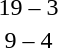<table style="text-align:center">
<tr>
<th width=200></th>
<th width=100></th>
<th width=200></th>
</tr>
<tr>
<td align=right><strong></strong></td>
<td>19 – 3</td>
<td align=left></td>
</tr>
<tr>
<td align=right><strong></strong></td>
<td>9 – 4</td>
<td align=left></td>
</tr>
</table>
